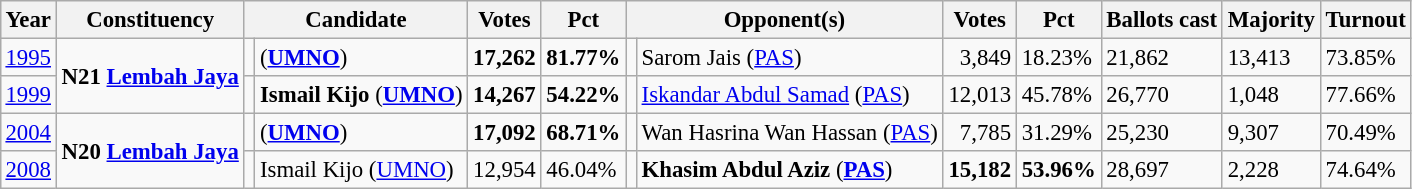<table class="wikitable" style="margin:0.5em ; font-size:95%">
<tr>
<th>Year</th>
<th>Constituency</th>
<th colspan=2>Candidate</th>
<th>Votes</th>
<th>Pct</th>
<th colspan=2>Opponent(s)</th>
<th>Votes</th>
<th>Pct</th>
<th>Ballots cast</th>
<th>Majority</th>
<th>Turnout</th>
</tr>
<tr>
<td><a href='#'>1995</a></td>
<td rowspan=2><strong>N21 <a href='#'>Lembah Jaya</a></strong></td>
<td></td>
<td> (<a href='#'><strong>UMNO</strong></a>)</td>
<td align="right"><strong>17,262</strong></td>
<td><strong>81.77%</strong></td>
<td></td>
<td>Sarom Jais (<a href='#'>PAS</a>)</td>
<td align="right">3,849</td>
<td>18.23%</td>
<td>21,862</td>
<td>13,413</td>
<td>73.85%</td>
</tr>
<tr>
<td><a href='#'>1999</a></td>
<td></td>
<td><strong>Ismail Kijo</strong> (<a href='#'><strong>UMNO</strong></a>)</td>
<td align="right"><strong>14,267</strong></td>
<td><strong>54.22%</strong></td>
<td></td>
<td><a href='#'>Iskandar Abdul Samad</a> (<a href='#'>PAS</a>)</td>
<td align="right">12,013</td>
<td>45.78%</td>
<td>26,770</td>
<td>1,048</td>
<td>77.66%</td>
</tr>
<tr>
<td><a href='#'>2004</a></td>
<td rowspan=2><strong>N20 <a href='#'>Lembah Jaya</a></strong></td>
<td></td>
<td> (<a href='#'><strong>UMNO</strong></a>)</td>
<td align="right"><strong>17,092</strong></td>
<td><strong>68.71%</strong></td>
<td></td>
<td>Wan Hasrina Wan Hassan (<a href='#'>PAS</a>)</td>
<td align="right">7,785</td>
<td>31.29%</td>
<td>25,230</td>
<td>9,307</td>
<td>70.49%</td>
</tr>
<tr>
<td><a href='#'>2008</a></td>
<td></td>
<td>Ismail Kijo (<a href='#'>UMNO</a>)</td>
<td align="right">12,954</td>
<td>46.04%</td>
<td></td>
<td><strong>Khasim Abdul Aziz</strong> (<a href='#'><strong>PAS</strong></a>)</td>
<td align="right"><strong>15,182</strong></td>
<td><strong>53.96%</strong></td>
<td>28,697</td>
<td>2,228</td>
<td>74.64%</td>
</tr>
</table>
